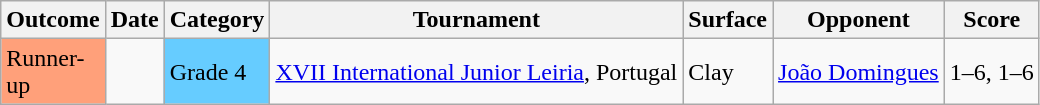<table class="sortable wikitable">
<tr>
<th scope="col" width=40>Outcome</th>
<th scope="col">Date</th>
<th scope="col">Category</th>
<th scope="col">Tournament</th>
<th scope="col">Surface</th>
<th scope="col">Opponent</th>
<th scope="col" class="unsortable">Score</th>
</tr>
<tr>
<td bgcolor=FFA07A>Runner-up</td>
<td></td>
<td style=background:#66CCFF>Grade 4</td>
<td><a href='#'>XVII International Junior Leiria</a>, Portugal</td>
<td>Clay</td>
<td data-sort-value="Domingues, J"> <a href='#'>João Domingues</a></td>
<td>1–6, 1–6</td>
</tr>
</table>
